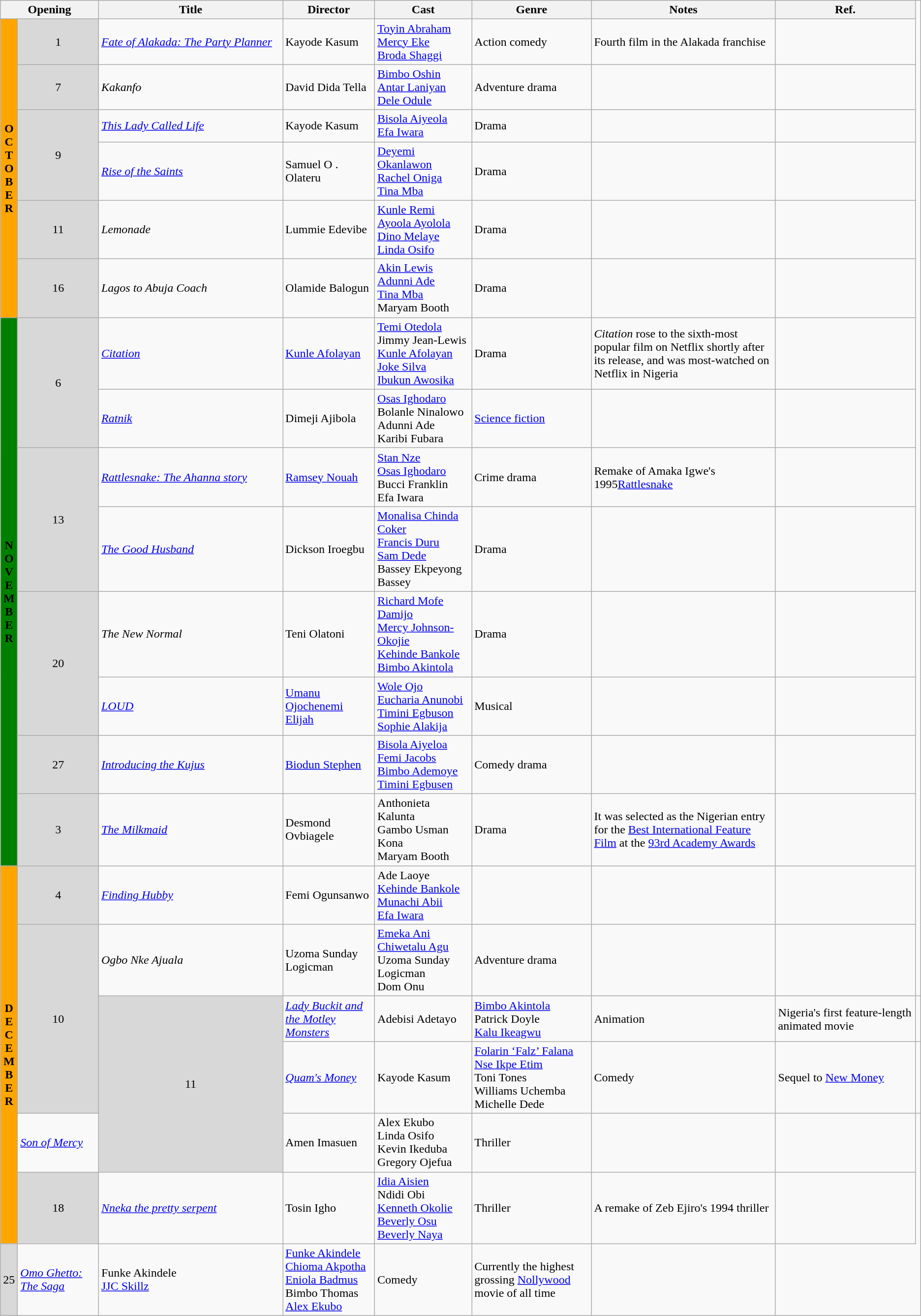<table class="wikitable">
<tr>
<th colspan="2">Opening</th>
<th style="width:20%;">Title</th>
<th style="width:10%;">Director</th>
<th>Cast</th>
<th style="width:13%">Genre</th>
<th style="width:20%">Notes</th>
<th>Ref.</th>
</tr>
<tr>
<td rowspan="6" style="text-align:center; background:orange; textcolor:#000;"><strong>O<br>C<br>T<br>O<br>B<br>E<br>R<br></strong></td>
<td rowspan="1" style="text-align:center; background:#d8d8d8; textcolor:#000;">1</td>
<td><em><a href='#'>Fate of Alakada: The Party Planner</a></em></td>
<td>Kayode Kasum</td>
<td><a href='#'>Toyin Abraham</a><br><a href='#'>Mercy Eke</a><br><a href='#'>Broda Shaggi</a></td>
<td>Action comedy</td>
<td>Fourth film in the Alakada franchise</td>
<td></td>
</tr>
<tr>
<td rowspan="1" style="text-align:center; background:#d8d8d8; textcolor:#000;">7</td>
<td><em>Kakanfo</em></td>
<td>David Dida Tella</td>
<td><a href='#'>Bimbo Oshin</a><br><a href='#'>Antar Laniyan</a><br><a href='#'>Dele Odule</a></td>
<td>Adventure drama</td>
<td></td>
<td></td>
</tr>
<tr>
<td rowspan="2" style="text-align:center; background:#d8d8d8; textcolor:#000;">9</td>
<td><em><a href='#'>This Lady Called Life</a></em></td>
<td>Kayode Kasum</td>
<td><a href='#'>Bisola Aiyeola</a><br><a href='#'>Efa Iwara</a></td>
<td>Drama</td>
<td></td>
<td></td>
</tr>
<tr>
<td><em><a href='#'>Rise of the Saints</a></em></td>
<td>Samuel O . Olateru</td>
<td><a href='#'>Deyemi Okanlawon</a><br><a href='#'>Rachel Oniga</a><br><a href='#'>Tina Mba</a></td>
<td>Drama</td>
<td></td>
<td></td>
</tr>
<tr>
<td style="text-align:center; background:#d8d8d8; textcolor:#000;">11</td>
<td><em>Lemonade</em></td>
<td>Lummie Edevibe</td>
<td><a href='#'>Kunle Remi</a><br><a href='#'>Ayoola Ayolola</a><br><a href='#'>Dino Melaye</a><br><a href='#'>Linda Osifo</a></td>
<td>Drama</td>
<td></td>
<td></td>
</tr>
<tr>
<td rowspan="1" style="text-align:center; background:#d8d8d8; textcolor:#000;">16</td>
<td><em>Lagos to Abuja Coach</em></td>
<td>Olamide Balogun</td>
<td><a href='#'>Akin Lewis</a><br><a href='#'>Adunni Ade</a><br><a href='#'>Tina Mba</a><br>Maryam Booth</td>
<td>Drama</td>
<td></td>
<td></td>
</tr>
<tr>
<td rowspan="8" style="text-align:center; background:green; textcolor:#000;"><strong>N<br>O<br>V<br>E<br>M<br>B<br>E<br>R<br></strong></td>
<td rowspan="2" style="text-align:center; background:#d8d8d8; textcolor:#000;">6</td>
<td><em><a href='#'>Citation</a></em></td>
<td><a href='#'>Kunle Afolayan</a></td>
<td><a href='#'>Temi Otedola</a><br>Jimmy Jean-Lewis<br><a href='#'>Kunle Afolayan</a><br><a href='#'>Joke Silva</a><br><a href='#'>Ibukun Awosika</a></td>
<td>Drama</td>
<td><em>Citation</em> rose to the sixth-most popular film on Netflix shortly after its release, and was most-watched on Netflix in Nigeria</td>
<td></td>
</tr>
<tr>
<td><a href='#'><em>Ratnik</em></a></td>
<td>Dimeji Ajibola</td>
<td><a href='#'>Osas Ighodaro</a><br>Bolanle Ninalowo<br>Adunni Ade<br>Karibi Fubara</td>
<td><a href='#'>Science fiction</a></td>
<td></td>
<td></td>
</tr>
<tr>
<td rowspan="2" style="text-align:center; background:#d8d8d8; textcolor:#000;">13</td>
<td><a href='#'><em>Rattlesnake: The Ahanna story</em></a></td>
<td><a href='#'>Ramsey Nouah</a></td>
<td><a href='#'>Stan Nze</a><br><a href='#'>Osas Ighodaro</a><br>Bucci Franklin<br>Efa Iwara</td>
<td>Crime drama</td>
<td>Remake of Amaka Igwe's 1995<a href='#'>Rattlesnake</a></td>
<td></td>
</tr>
<tr>
<td><em><a href='#'>The Good Husband</a></em></td>
<td>Dickson Iroegbu</td>
<td><a href='#'>Monalisa Chinda Coker</a><br><a href='#'>Francis Duru</a><br><a href='#'>Sam Dede</a><br>Bassey Ekpeyong Bassey</td>
<td>Drama</td>
<td></td>
<td></td>
</tr>
<tr>
<td rowspan="2" style="text-align:center; background:#d8d8d8; textcolor:#000;">20</td>
<td><em>The New Normal</em></td>
<td>Teni Olatoni</td>
<td><a href='#'>Richard Mofe Damijo</a><br><a href='#'>Mercy Johnson-Okojie</a><br><a href='#'>Kehinde Bankole</a><br><a href='#'>Bimbo Akintola</a></td>
<td>Drama</td>
<td></td>
<td></td>
</tr>
<tr>
<td><em><a href='#'>LOUD</a></em></td>
<td><a href='#'>Umanu Ojochenemi Elijah</a></td>
<td><a href='#'>Wole Ojo</a><br><a href='#'>Eucharia Anunobi</a><br><a href='#'>Timini Egbuson</a><br><a href='#'>Sophie Alakija</a></td>
<td>Musical</td>
<td></td>
<td></td>
</tr>
<tr>
<td rowspan="1" style="text-align:center; background:#d8d8d8; textcolor:#000;">27</td>
<td><em><a href='#'>Introducing the Kujus</a></em></td>
<td><a href='#'>Biodun Stephen</a></td>
<td><a href='#'>Bisola Aiyeloa</a><br><a href='#'>Femi Jacobs</a><br><a href='#'>Bimbo Ademoye</a><br><a href='#'>Timini Egbusen</a></td>
<td>Comedy drama</td>
<td></td>
<td></td>
</tr>
<tr>
<td rowspan="1" style="text-align:center; background:#d8d8d8; textcolor:#000;">3</td>
<td><a href='#'><em>The Milkmaid</em></a></td>
<td>Desmond Ovbiagele</td>
<td>Anthonieta Kalunta<br>Gambo Usman Kona<br>Maryam Booth</td>
<td>Drama</td>
<td>It was selected as the Nigerian entry for the <a href='#'>Best International Feature Film</a> at the <a href='#'>93rd Academy Awards</a></td>
<td></td>
</tr>
<tr>
<td rowspan="6" style="text-align:center; background:orange; textcolor:#000;"><strong>D<br>E<br>C<br>E<br>M<br>B<br>E<br>R<br></strong></td>
<td style="text-align:center; background:#d8d8d8; textcolor:#000;">4</td>
<td><em><a href='#'>Finding Hubby</a></em></td>
<td>Femi Ogunsanwo</td>
<td>Ade Laoye<br><a href='#'>Kehinde Bankole</a><br><a href='#'>Munachi Abii</a><br><a href='#'>Efa Iwara</a></td>
<td></td>
<td></td>
<td></td>
</tr>
<tr>
<td rowspan="3" style="text-align:center; background:#d8d8d8; textcolor:#000;">10</td>
<td><em>Ogbo Nke Ajuala</em></td>
<td>Uzoma Sunday Logicman</td>
<td><a href='#'>Emeka Ani</a><br><a href='#'>Chiwetalu Agu</a><br>Uzoma Sunday Logicman<br>Dom Onu</td>
<td>Adventure drama</td>
<td></td>
<td></td>
</tr>
<tr>
<td rowspan="3" style="text-align:center; background:#d8d8d8; textcolor:#000;">11</td>
<td><em><a href='#'>Lady Buckit and the Motley Monsters</a></em></td>
<td>Adebisi Adetayo</td>
<td><a href='#'>Bimbo Akintola</a><br>Patrick Doyle<br><a href='#'>Kalu Ikeagwu</a></td>
<td>Animation</td>
<td>Nigeria's first feature-length animated movie</td>
<td></td>
</tr>
<tr>
<td><em><a href='#'>Quam's Money</a></em></td>
<td>Kayode Kasum</td>
<td><a href='#'>Folarin ‘Falz’ Falana</a><br><a href='#'>Nse Ikpe Etim</a><br>Toni Tones<br>Williams Uchemba<br>Michelle Dede</td>
<td>Comedy</td>
<td>Sequel to <a href='#'>New Money</a></td>
<td></td>
</tr>
<tr>
<td><em><a href='#'>Son of Mercy</a></em></td>
<td>Amen Imasuen</td>
<td>Alex Ekubo<br>Linda Osifo<br>Kevin Ikeduba<br>Gregory Ojefua</td>
<td>Thriller</td>
<td></td>
<td></td>
</tr>
<tr>
<td rowspan="1" style="text-align:center; background:#d8d8d8; textcolor:#000;">18</td>
<td><em><a href='#'>Nneka the pretty serpent</a></em></td>
<td>Tosin Igho</td>
<td><a href='#'>Idia Aisien</a><br>Ndidi Obi<br><a href='#'>Kenneth Okolie</a><br><a href='#'>Beverly Osu</a><br><a href='#'>Beverly Naya</a></td>
<td>Thriller</td>
<td>A remake of Zeb Ejiro's 1994 thriller</td>
<td></td>
</tr>
<tr>
<td rowspan="1" style="text-align:center; background:#d8d8d8; textcolor:#000;">25</td>
<td><em><a href='#'>Omo Ghetto: The Saga</a></em></td>
<td>Funke Akindele<br><a href='#'>JJC Skillz</a></td>
<td><a href='#'>Funke Akindele</a><br><a href='#'>Chioma Akpotha</a><br><a href='#'>Eniola Badmus</a><br>Bimbo Thomas<br><a href='#'>Alex Ekubo</a></td>
<td>Comedy</td>
<td>Currently the highest grossing <a href='#'>Nollywood</a> movie of all time</td>
<td></td>
</tr>
</table>
